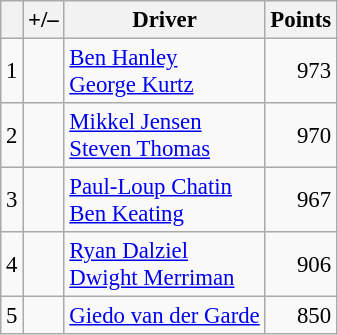<table class="wikitable" style="font-size: 95%;">
<tr>
<th scope="col"></th>
<th scope="col">+/–</th>
<th scope="col">Driver</th>
<th scope="col">Points</th>
</tr>
<tr>
<td align=center>1</td>
<td align="left"></td>
<td> <a href='#'>Ben Hanley</a><br> <a href='#'>George Kurtz</a></td>
<td align=right>973</td>
</tr>
<tr>
<td align=center>2</td>
<td align="left"></td>
<td> <a href='#'>Mikkel Jensen</a><br> <a href='#'>Steven Thomas</a></td>
<td align=right>970</td>
</tr>
<tr>
<td align=center>3</td>
<td align="left"></td>
<td> <a href='#'>Paul-Loup Chatin</a><br> <a href='#'>Ben Keating</a></td>
<td align=right>967</td>
</tr>
<tr>
<td align=center>4</td>
<td align="left"></td>
<td> <a href='#'>Ryan Dalziel</a><br> <a href='#'>Dwight Merriman</a></td>
<td align=right>906</td>
</tr>
<tr>
<td align=center>5</td>
<td align="left"></td>
<td> <a href='#'>Giedo van der Garde</a></td>
<td align=right>850</td>
</tr>
</table>
